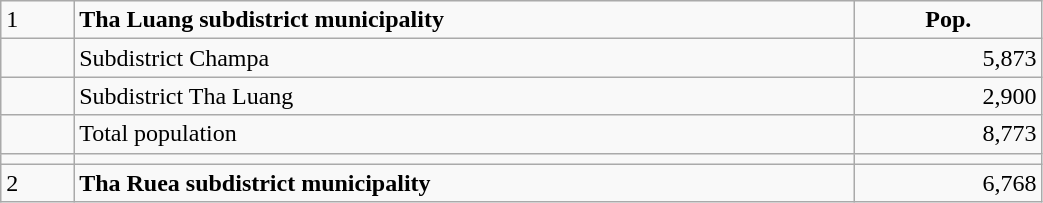<table class="wikitable" style="width:55%;">
<tr>
<td style="width:7%;">1</td>
<td style="width:75%;"><strong>Tha Luang subdistrict municipality</strong></td>
<td style="width:18%; text-align:center;"><strong>Pop.</strong></td>
</tr>
<tr>
<td></td>
<td>Subdistrict Champa</td>
<td style="text-align:right;">5,873</td>
</tr>
<tr>
<td></td>
<td>Subdistrict Tha Luang</td>
<td style="text-align:right;">2,900</td>
</tr>
<tr>
<td></td>
<td>Total population</td>
<td style="text-align:right;">8,773</td>
</tr>
<tr>
<td></td>
<td></td>
<td></td>
</tr>
<tr>
<td style="width:7%;">2</td>
<td style="width:75%;"><strong>Tha Ruea subdistrict municipality</strong></td>
<td style="width:18%; text-align:right;">6,768</td>
</tr>
</table>
